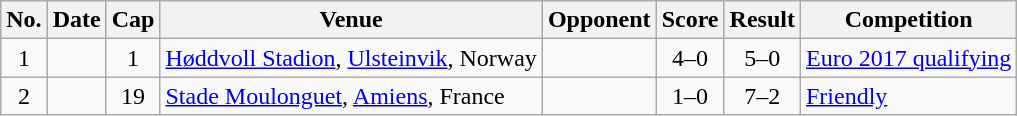<table class="wikitable sortable">
<tr>
<th scope="col">No.</th>
<th scope="col" data-sort-type="date">Date</th>
<th scope="col">Cap</th>
<th scope="col">Venue</th>
<th scope="col">Opponent</th>
<th scope="col" class="unsortable">Score</th>
<th scope="col" class="unsortable">Result</th>
<th scope="col">Competition</th>
</tr>
<tr>
<td align="center">1</td>
<td></td>
<td align="center">1</td>
<td><a href='#'>Høddvoll Stadion</a>, <a href='#'>Ulsteinvik</a>, Norway</td>
<td></td>
<td align="center">4–0</td>
<td align="center">5–0</td>
<td><a href='#'>Euro 2017 qualifying</a></td>
</tr>
<tr>
<td align="center">2</td>
<td></td>
<td align="center">19</td>
<td><a href='#'>Stade Moulonguet</a>, <a href='#'>Amiens</a>, France</td>
<td></td>
<td align="center">1–0</td>
<td align="center">7–2</td>
<td><a href='#'>Friendly</a></td>
</tr>
</table>
